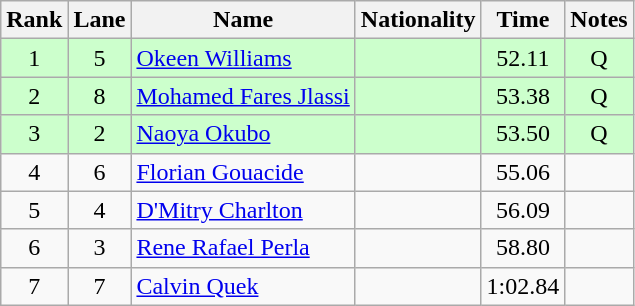<table class="wikitable sortable" style="text-align:center">
<tr>
<th>Rank</th>
<th>Lane</th>
<th>Name</th>
<th>Nationality</th>
<th>Time</th>
<th>Notes</th>
</tr>
<tr bgcolor=ccffcc>
<td>1</td>
<td>5</td>
<td align=left><a href='#'>Okeen Williams</a></td>
<td align=left></td>
<td>52.11</td>
<td>Q </td>
</tr>
<tr bgcolor=ccffcc>
<td>2</td>
<td>8</td>
<td align=left><a href='#'>Mohamed Fares Jlassi</a></td>
<td align=left></td>
<td>53.38</td>
<td>Q</td>
</tr>
<tr bgcolor=ccffcc>
<td>3</td>
<td>2</td>
<td align=left><a href='#'>Naoya Okubo</a></td>
<td align=left></td>
<td>53.50</td>
<td>Q </td>
</tr>
<tr>
<td>4</td>
<td>6</td>
<td align=left><a href='#'>Florian Gouacide</a></td>
<td align=left></td>
<td>55.06</td>
<td></td>
</tr>
<tr>
<td>5</td>
<td>4</td>
<td align=left><a href='#'>D'Mitry Charlton</a></td>
<td align=left></td>
<td>56.09</td>
<td></td>
</tr>
<tr>
<td>6</td>
<td>3</td>
<td align=left><a href='#'>Rene Rafael Perla</a></td>
<td align=left></td>
<td>58.80</td>
<td></td>
</tr>
<tr>
<td>7</td>
<td>7</td>
<td align=left><a href='#'>Calvin Quek</a></td>
<td align=left></td>
<td>1:02.84</td>
<td></td>
</tr>
</table>
